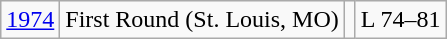<table class="wikitable">
<tr>
<td><a href='#'>1974</a></td>
<td>First Round (St. Louis, MO)</td>
<td></td>
<td>L 74–81</td>
</tr>
</table>
